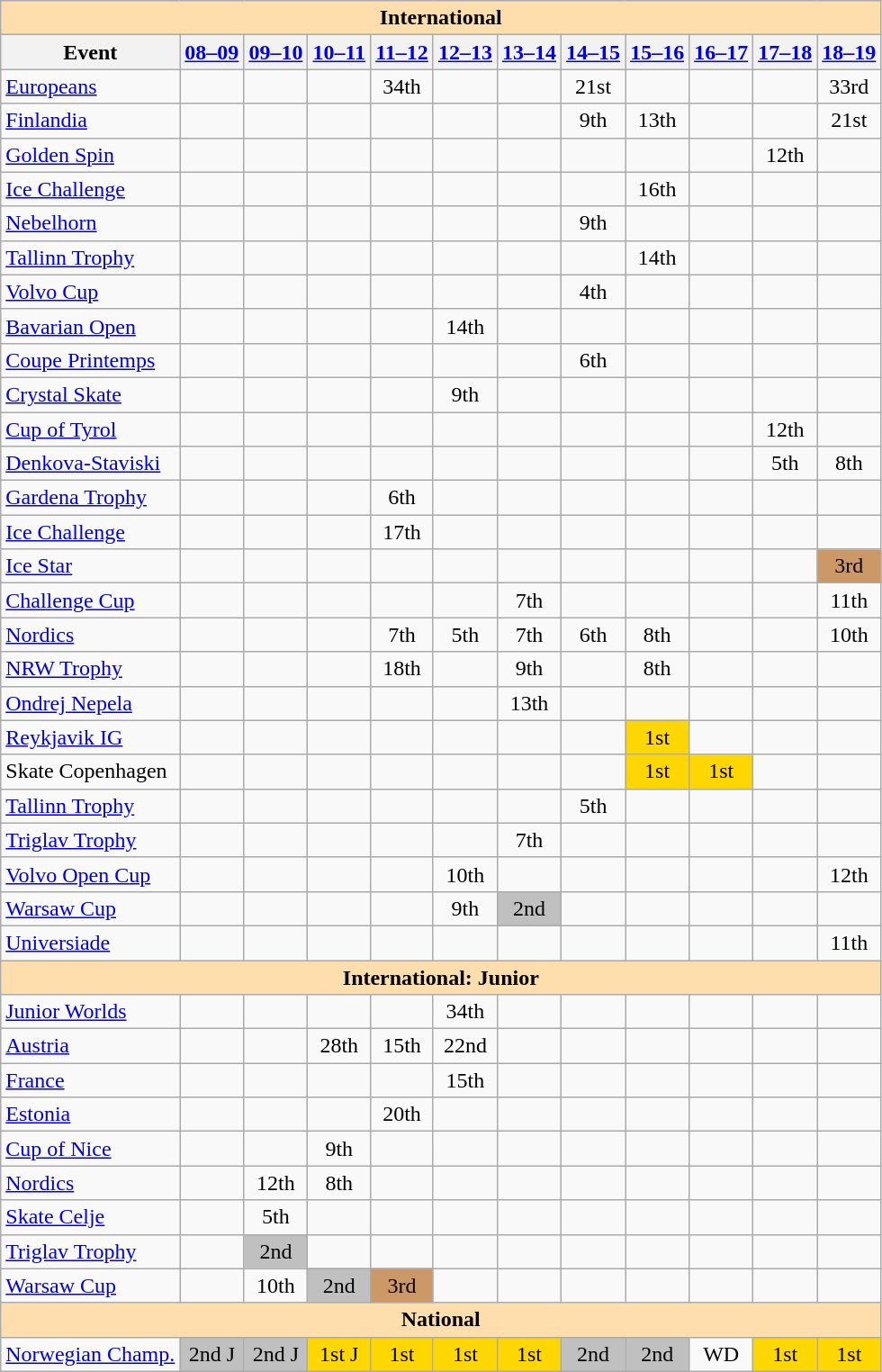<table class="wikitable" style="text-align:center">
<tr>
<th style="background-color: #ffdead; " colspan=12 align=center>International</th>
</tr>
<tr>
<th>Event</th>
<th><a href='#'>08–09</a></th>
<th><a href='#'>09–10</a></th>
<th><a href='#'>10–11</a></th>
<th><a href='#'>11–12</a></th>
<th><a href='#'>12–13</a></th>
<th><a href='#'>13–14</a></th>
<th><a href='#'>14–15</a></th>
<th><a href='#'>15–16</a></th>
<th><a href='#'>16–17</a></th>
<th><a href='#'>17–18</a></th>
<th><a href='#'>18–19</a></th>
</tr>
<tr>
<td align=left><a href='#'>Europeans</a></td>
<td></td>
<td></td>
<td></td>
<td>34th</td>
<td></td>
<td></td>
<td>21st</td>
<td></td>
<td></td>
<td></td>
<td>33rd</td>
</tr>
<tr>
<td align=left> <a href='#'>Finlandia</a></td>
<td></td>
<td></td>
<td></td>
<td></td>
<td></td>
<td></td>
<td>9th</td>
<td>13th</td>
<td></td>
<td></td>
<td>21st</td>
</tr>
<tr>
<td align=left> <a href='#'>Golden Spin</a></td>
<td></td>
<td></td>
<td></td>
<td></td>
<td></td>
<td></td>
<td></td>
<td></td>
<td></td>
<td>12th</td>
<td></td>
</tr>
<tr>
<td align=left> <a href='#'>Ice Challenge</a></td>
<td></td>
<td></td>
<td></td>
<td></td>
<td></td>
<td></td>
<td></td>
<td>16th</td>
<td></td>
<td></td>
<td></td>
</tr>
<tr>
<td align=left> <a href='#'>Nebelhorn</a></td>
<td></td>
<td></td>
<td></td>
<td></td>
<td></td>
<td></td>
<td>9th</td>
<td></td>
<td></td>
<td></td>
<td></td>
</tr>
<tr>
<td align=left> <a href='#'>Tallinn Trophy</a></td>
<td></td>
<td></td>
<td></td>
<td></td>
<td></td>
<td></td>
<td></td>
<td>14th</td>
<td></td>
<td></td>
<td></td>
</tr>
<tr>
<td align=left> <a href='#'>Volvo Cup</a></td>
<td></td>
<td></td>
<td></td>
<td></td>
<td></td>
<td></td>
<td>4th</td>
<td></td>
<td></td>
<td></td>
<td></td>
</tr>
<tr>
<td align=left><a href='#'>Bavarian Open</a></td>
<td></td>
<td></td>
<td></td>
<td></td>
<td>14th</td>
<td></td>
<td></td>
<td></td>
<td></td>
<td></td>
<td></td>
</tr>
<tr>
<td align=left><a href='#'>Coupe Printemps</a></td>
<td></td>
<td></td>
<td></td>
<td></td>
<td></td>
<td></td>
<td>6th</td>
<td></td>
<td></td>
<td></td>
<td></td>
</tr>
<tr>
<td align=left><a href='#'>Crystal Skate</a></td>
<td></td>
<td></td>
<td></td>
<td></td>
<td>9th</td>
<td></td>
<td></td>
<td></td>
<td></td>
<td></td>
<td></td>
</tr>
<tr>
<td align=left><a href='#'>Cup of Tyrol</a></td>
<td></td>
<td></td>
<td></td>
<td></td>
<td></td>
<td></td>
<td></td>
<td></td>
<td></td>
<td>12th</td>
<td></td>
</tr>
<tr>
<td align=left><a href='#'>Denkova-Staviski</a></td>
<td></td>
<td></td>
<td></td>
<td></td>
<td></td>
<td></td>
<td></td>
<td></td>
<td></td>
<td>5th</td>
<td>8th</td>
</tr>
<tr>
<td align=left><a href='#'>Gardena Trophy</a></td>
<td></td>
<td></td>
<td></td>
<td>6th</td>
<td></td>
<td></td>
<td></td>
<td></td>
<td></td>
<td></td>
<td></td>
</tr>
<tr>
<td align=left><a href='#'>Ice Challenge</a></td>
<td></td>
<td></td>
<td></td>
<td>17th</td>
<td></td>
<td></td>
<td></td>
<td></td>
<td></td>
<td></td>
<td></td>
</tr>
<tr>
<td align=left><a href='#'>Ice Star</a></td>
<td></td>
<td></td>
<td></td>
<td></td>
<td></td>
<td></td>
<td></td>
<td></td>
<td></td>
<td></td>
<td bgcolor=cc9966>3rd</td>
</tr>
<tr>
<td align=left><a href='#'>Challenge Cup</a></td>
<td></td>
<td></td>
<td></td>
<td></td>
<td></td>
<td>7th</td>
<td></td>
<td></td>
<td></td>
<td></td>
<td>11th</td>
</tr>
<tr>
<td align=left><a href='#'>Nordics</a></td>
<td></td>
<td></td>
<td></td>
<td>7th</td>
<td>5th</td>
<td>7th</td>
<td>6th</td>
<td>8th</td>
<td></td>
<td></td>
<td>10th</td>
</tr>
<tr>
<td align=left><a href='#'>NRW Trophy</a></td>
<td></td>
<td></td>
<td></td>
<td>18th</td>
<td></td>
<td>9th</td>
<td></td>
<td>8th</td>
<td></td>
<td></td>
<td></td>
</tr>
<tr>
<td align=left><a href='#'>Ondrej Nepela</a></td>
<td></td>
<td></td>
<td></td>
<td></td>
<td></td>
<td>13th</td>
<td></td>
<td></td>
<td></td>
<td></td>
<td></td>
</tr>
<tr>
<td align=left><a href='#'>Reykjavik IG</a></td>
<td></td>
<td></td>
<td></td>
<td></td>
<td></td>
<td></td>
<td></td>
<td bgcolor=gold>1st</td>
<td></td>
<td></td>
<td></td>
</tr>
<tr>
<td align=left>Skate Copenhagen</td>
<td></td>
<td></td>
<td></td>
<td></td>
<td></td>
<td></td>
<td></td>
<td bgcolor=gold>1st</td>
<td bgcolor=gold>1st</td>
<td></td>
<td></td>
</tr>
<tr>
<td align=left><a href='#'>Tallinn Trophy</a></td>
<td></td>
<td></td>
<td></td>
<td></td>
<td></td>
<td></td>
<td>5th</td>
<td></td>
<td></td>
<td></td>
<td></td>
</tr>
<tr>
<td align=left><a href='#'>Triglav Trophy</a></td>
<td></td>
<td></td>
<td></td>
<td></td>
<td></td>
<td>7th</td>
<td></td>
<td></td>
<td></td>
<td></td>
<td></td>
</tr>
<tr>
<td align=left><a href='#'>Volvo Open Cup</a></td>
<td></td>
<td></td>
<td></td>
<td></td>
<td>10th</td>
<td></td>
<td></td>
<td></td>
<td></td>
<td></td>
<td>12th</td>
</tr>
<tr>
<td align=left><a href='#'>Warsaw Cup</a></td>
<td></td>
<td></td>
<td></td>
<td></td>
<td>9th</td>
<td bgcolor=silver>2nd</td>
<td></td>
<td></td>
<td></td>
<td></td>
<td></td>
</tr>
<tr>
<td align=left><a href='#'>Universiade</a></td>
<td></td>
<td></td>
<td></td>
<td></td>
<td></td>
<td></td>
<td></td>
<td></td>
<td></td>
<td></td>
<td>11th</td>
</tr>
<tr>
<th style="background-color: #ffdead; " colspan=12 align=center>International: Junior</th>
</tr>
<tr>
<td align=left><a href='#'>Junior Worlds</a></td>
<td></td>
<td></td>
<td></td>
<td></td>
<td>34th</td>
<td></td>
<td></td>
<td></td>
<td></td>
<td></td>
<td></td>
</tr>
<tr>
<td align=left> <a href='#'>Austria</a></td>
<td></td>
<td></td>
<td>28th</td>
<td>15th</td>
<td>22nd</td>
<td></td>
<td></td>
<td></td>
<td></td>
<td></td>
<td></td>
</tr>
<tr>
<td align=left> <a href='#'>France</a></td>
<td></td>
<td></td>
<td></td>
<td></td>
<td>15th</td>
<td></td>
<td></td>
<td></td>
<td></td>
<td></td>
<td></td>
</tr>
<tr>
<td align=left> <a href='#'>Estonia</a></td>
<td></td>
<td></td>
<td></td>
<td>20th</td>
<td></td>
<td></td>
<td></td>
<td></td>
<td></td>
<td></td>
<td></td>
</tr>
<tr>
<td align=left><a href='#'>Cup of Nice</a></td>
<td></td>
<td></td>
<td>9th</td>
<td></td>
<td></td>
<td></td>
<td></td>
<td></td>
<td></td>
<td></td>
<td></td>
</tr>
<tr>
<td align=left><a href='#'>Nordics</a></td>
<td></td>
<td>12th</td>
<td>8th</td>
<td></td>
<td></td>
<td></td>
<td></td>
<td></td>
<td></td>
<td></td>
<td></td>
</tr>
<tr>
<td align=left><a href='#'>Skate Celje</a></td>
<td></td>
<td>5th</td>
<td></td>
<td></td>
<td></td>
<td></td>
<td></td>
<td></td>
<td></td>
<td></td>
<td></td>
</tr>
<tr>
<td align=left><a href='#'>Triglav Trophy</a></td>
<td></td>
<td bgcolor=silver>2nd</td>
<td></td>
<td></td>
<td></td>
<td></td>
<td></td>
<td></td>
<td></td>
<td></td>
<td></td>
</tr>
<tr>
<td align=left><a href='#'>Warsaw Cup</a></td>
<td></td>
<td>10th</td>
<td bgcolor=silver>2nd</td>
<td bgcolor=cc9966>3rd</td>
<td></td>
<td></td>
<td></td>
<td></td>
<td></td>
<td></td>
<td></td>
</tr>
<tr>
<th style="background-color: #ffdead; " colspan=12 align=center>National</th>
</tr>
<tr>
<td align=left><a href='#'>Norwegian Champ.</a></td>
<td bgcolor=silver>2nd J</td>
<td bgcolor=silver>2nd J</td>
<td bgcolor=gold>1st J</td>
<td bgcolor=gold>1st</td>
<td bgcolor=gold>1st</td>
<td bgcolor=gold>1st</td>
<td bgcolor=silver>2nd</td>
<td bgcolor=silver>2nd</td>
<td>WD</td>
<td bgcolor=gold>1st</td>
<td bgcolor=gold>1st</td>
</tr>
</table>
